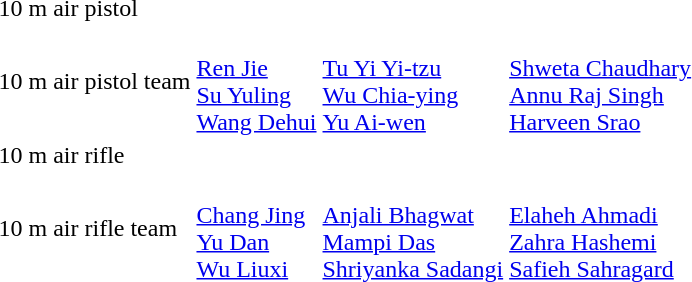<table>
<tr>
<td>10 m air pistol</td>
<td></td>
<td></td>
<td></td>
</tr>
<tr>
<td>10 m air pistol team</td>
<td><br><a href='#'>Ren Jie</a><br><a href='#'>Su Yuling</a><br><a href='#'>Wang Dehui</a></td>
<td><br><a href='#'>Tu Yi Yi-tzu</a><br><a href='#'>Wu Chia-ying</a><br><a href='#'>Yu Ai-wen</a></td>
<td><br><a href='#'>Shweta Chaudhary</a><br><a href='#'>Annu Raj Singh</a><br><a href='#'>Harveen Srao</a></td>
</tr>
<tr>
<td>10 m air rifle</td>
<td></td>
<td></td>
<td></td>
</tr>
<tr>
<td>10 m air rifle team</td>
<td><br><a href='#'>Chang Jing</a><br><a href='#'>Yu Dan</a><br><a href='#'>Wu Liuxi</a></td>
<td><br><a href='#'>Anjali Bhagwat</a><br><a href='#'>Mampi Das</a><br><a href='#'>Shriyanka Sadangi</a></td>
<td><br><a href='#'>Elaheh Ahmadi</a><br><a href='#'>Zahra Hashemi</a><br><a href='#'>Safieh Sahragard</a></td>
</tr>
</table>
